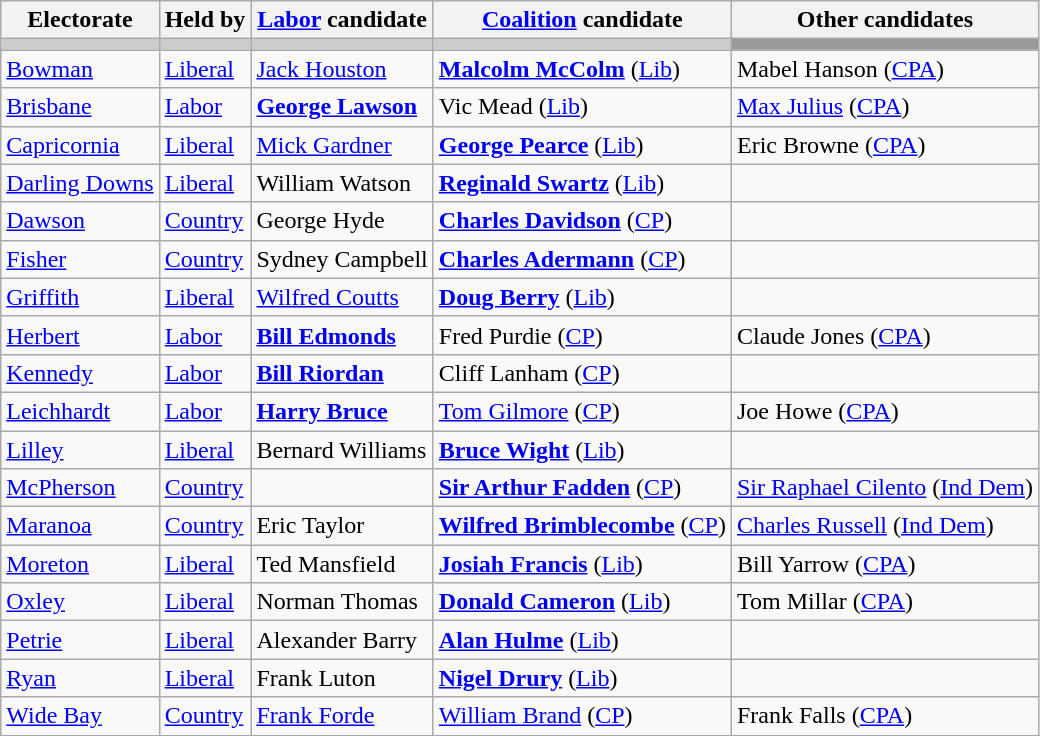<table class="wikitable">
<tr>
<th>Electorate</th>
<th>Held by</th>
<th><a href='#'>Labor</a> candidate</th>
<th><a href='#'>Coalition</a> candidate</th>
<th>Other candidates</th>
</tr>
<tr bgcolor="#cccccc">
<td></td>
<td></td>
<td></td>
<td></td>
<td bgcolor="#999999"></td>
</tr>
<tr>
<td><a href='#'>Bowman</a></td>
<td><a href='#'>Liberal</a></td>
<td><a href='#'>Jack Houston</a></td>
<td><strong><a href='#'>Malcolm McColm</a></strong> (<a href='#'>Lib</a>)</td>
<td>Mabel Hanson (<a href='#'>CPA</a>)</td>
</tr>
<tr>
<td><a href='#'>Brisbane</a></td>
<td><a href='#'>Labor</a></td>
<td><strong><a href='#'>George Lawson</a></strong></td>
<td>Vic Mead (<a href='#'>Lib</a>)</td>
<td><a href='#'>Max Julius</a> (<a href='#'>CPA</a>)</td>
</tr>
<tr>
<td><a href='#'>Capricornia</a></td>
<td><a href='#'>Liberal</a></td>
<td><a href='#'>Mick Gardner</a></td>
<td><strong><a href='#'>George Pearce</a></strong> (<a href='#'>Lib</a>)</td>
<td>Eric Browne (<a href='#'>CPA</a>)</td>
</tr>
<tr>
<td><a href='#'>Darling Downs</a></td>
<td><a href='#'>Liberal</a></td>
<td>William Watson</td>
<td><strong><a href='#'>Reginald Swartz</a></strong> (<a href='#'>Lib</a>)</td>
<td></td>
</tr>
<tr>
<td><a href='#'>Dawson</a></td>
<td><a href='#'>Country</a></td>
<td>George Hyde</td>
<td><strong><a href='#'>Charles Davidson</a></strong> (<a href='#'>CP</a>)</td>
<td></td>
</tr>
<tr>
<td><a href='#'>Fisher</a></td>
<td><a href='#'>Country</a></td>
<td>Sydney Campbell</td>
<td><strong><a href='#'>Charles Adermann</a></strong> (<a href='#'>CP</a>)</td>
<td></td>
</tr>
<tr>
<td><a href='#'>Griffith</a></td>
<td><a href='#'>Liberal</a></td>
<td><a href='#'>Wilfred Coutts</a></td>
<td><strong><a href='#'>Doug Berry</a></strong> (<a href='#'>Lib</a>)</td>
<td></td>
</tr>
<tr>
<td><a href='#'>Herbert</a></td>
<td><a href='#'>Labor</a></td>
<td><strong><a href='#'>Bill Edmonds</a></strong></td>
<td>Fred Purdie (<a href='#'>CP</a>)</td>
<td>Claude Jones (<a href='#'>CPA</a>)</td>
</tr>
<tr>
<td><a href='#'>Kennedy</a></td>
<td><a href='#'>Labor</a></td>
<td><strong><a href='#'>Bill Riordan</a></strong></td>
<td>Cliff Lanham (<a href='#'>CP</a>)</td>
<td></td>
</tr>
<tr>
<td><a href='#'>Leichhardt</a></td>
<td><a href='#'>Labor</a></td>
<td><strong><a href='#'>Harry Bruce</a></strong></td>
<td><a href='#'>Tom Gilmore</a> (<a href='#'>CP</a>)</td>
<td>Joe Howe (<a href='#'>CPA</a>)</td>
</tr>
<tr>
<td><a href='#'>Lilley</a></td>
<td><a href='#'>Liberal</a></td>
<td>Bernard Williams</td>
<td><strong><a href='#'>Bruce Wight</a></strong> (<a href='#'>Lib</a>)</td>
<td></td>
</tr>
<tr>
<td><a href='#'>McPherson</a></td>
<td><a href='#'>Country</a></td>
<td></td>
<td><strong><a href='#'>Sir Arthur Fadden</a></strong> (<a href='#'>CP</a>)</td>
<td><a href='#'>Sir Raphael Cilento</a> (<a href='#'>Ind Dem</a>)</td>
</tr>
<tr>
<td><a href='#'>Maranoa</a></td>
<td><a href='#'>Country</a></td>
<td>Eric Taylor</td>
<td><strong><a href='#'>Wilfred Brimblecombe</a></strong> (<a href='#'>CP</a>)</td>
<td><a href='#'>Charles Russell</a> (<a href='#'>Ind Dem</a>)</td>
</tr>
<tr>
<td><a href='#'>Moreton</a></td>
<td><a href='#'>Liberal</a></td>
<td>Ted Mansfield</td>
<td><strong><a href='#'>Josiah Francis</a></strong> (<a href='#'>Lib</a>)</td>
<td>Bill Yarrow (<a href='#'>CPA</a>)</td>
</tr>
<tr>
<td><a href='#'>Oxley</a></td>
<td><a href='#'>Liberal</a></td>
<td>Norman Thomas</td>
<td><strong><a href='#'>Donald Cameron</a></strong> (<a href='#'>Lib</a>)</td>
<td>Tom Millar (<a href='#'>CPA</a>)</td>
</tr>
<tr>
<td><a href='#'>Petrie</a></td>
<td><a href='#'>Liberal</a></td>
<td>Alexander Barry</td>
<td><strong><a href='#'>Alan Hulme</a></strong> (<a href='#'>Lib</a>)</td>
<td></td>
</tr>
<tr>
<td><a href='#'>Ryan</a></td>
<td><a href='#'>Liberal</a></td>
<td>Frank Luton</td>
<td><strong><a href='#'>Nigel Drury</a></strong> (<a href='#'>Lib</a>)</td>
<td></td>
</tr>
<tr>
<td><a href='#'>Wide Bay</a></td>
<td><a href='#'>Country</a></td>
<td><a href='#'>Frank Forde</a></td>
<td><a href='#'>William Brand</a> (<a href='#'>CP</a>)</td>
<td>Frank Falls (<a href='#'>CPA</a>)</td>
</tr>
</table>
